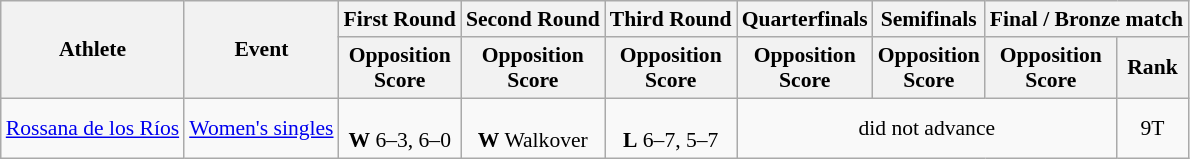<table class=wikitable style="font-size:90%">
<tr>
<th rowspan="2">Athlete</th>
<th rowspan="2">Event</th>
<th>First Round</th>
<th>Second Round</th>
<th>Third Round</th>
<th>Quarterfinals</th>
<th>Semifinals</th>
<th colspan="2">Final / Bronze match</th>
</tr>
<tr>
<th>Opposition<br>Score</th>
<th>Opposition<br>Score</th>
<th>Opposition<br>Score</th>
<th>Opposition<br>Score</th>
<th>Opposition<br>Score</th>
<th>Opposition<br>Score</th>
<th>Rank</th>
</tr>
<tr>
<td><a href='#'>Rossana de los Ríos</a></td>
<td><a href='#'>Women's singles</a></td>
<td align=center> <br> <strong>W</strong>  6–3, 6–0</td>
<td align=center> <br> <strong>W</strong>  Walkover</td>
<td align=center> <br> <strong>L</strong>  6–7, 5–7</td>
<td align=center colspan=3>did not advance</td>
<td align=center>9T</td>
</tr>
</table>
